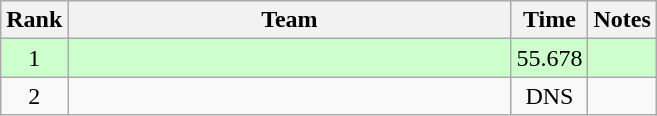<table class="wikitable" style="text-align:center">
<tr>
<th>Rank</th>
<th Style="width:18em">Team</th>
<th>Time</th>
<th>Notes</th>
</tr>
<tr style="background:#cfc">
<td>1</td>
<td style="text-align:left"></td>
<td>55.678</td>
<td></td>
</tr>
<tr>
<td>2</td>
<td style="text-align:left"></td>
<td>DNS</td>
<td></td>
</tr>
</table>
